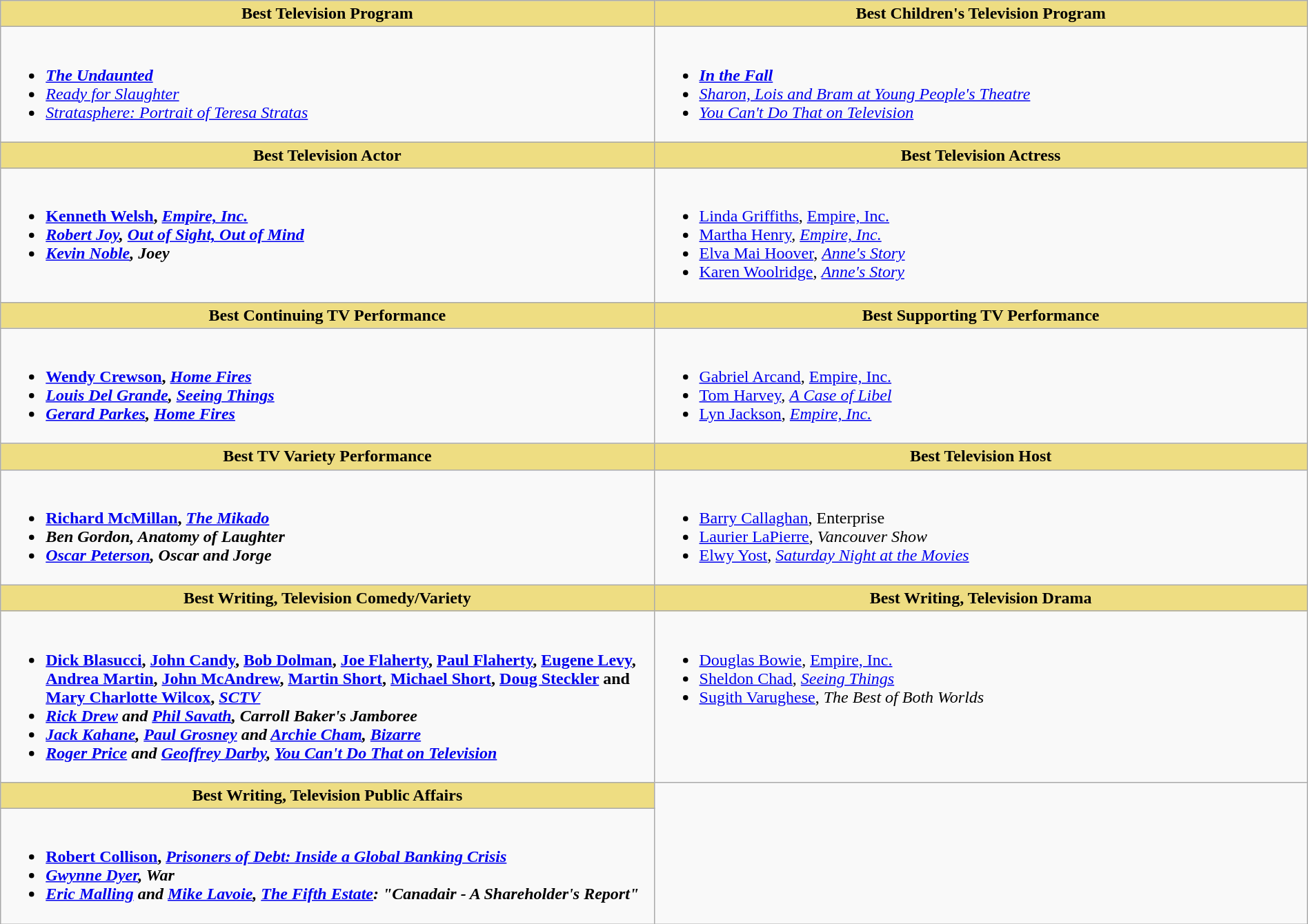<table class=wikitable width="100%">
<tr>
<th style="background:#EEDD82; width:50%">Best Television Program</th>
<th style="background:#EEDD82; width:50%">Best Children's Television Program</th>
</tr>
<tr>
<td valign="top"><br><ul><li> <strong><em><a href='#'>The Undaunted</a></em></strong></li><li><em><a href='#'>Ready for Slaughter</a></em></li><li><em><a href='#'>Stratasphere: Portrait of Teresa Stratas</a></em></li></ul></td>
<td valign="top"><br><ul><li> <strong><em><a href='#'>In the Fall</a></em></strong></li><li><em><a href='#'>Sharon, Lois and Bram at Young People's Theatre</a></em></li><li><em><a href='#'>You Can't Do That on Television</a></em></li></ul></td>
</tr>
<tr>
<th style="background:#EEDD82; width:50%">Best Television Actor</th>
<th style="background:#EEDD82; width:50%">Best Television Actress</th>
</tr>
<tr>
<td valign="top"><br><ul><li> <strong><a href='#'>Kenneth Welsh</a>, <em><a href='#'>Empire, Inc.</a><strong><em></li><li><a href='#'>Robert Joy</a>, </em><a href='#'>Out of Sight, Out of Mind</a><em></li><li><a href='#'>Kevin Noble</a>, </em>Joey<em></li></ul></td>
<td valign="top"><br><ul><li> </strong><a href='#'>Linda Griffiths</a>, </em><a href='#'>Empire, Inc.</a></em></strong></li><li><a href='#'>Martha Henry</a>, <em><a href='#'>Empire, Inc.</a></em></li><li><a href='#'>Elva Mai Hoover</a>, <em><a href='#'>Anne's Story</a></em></li><li><a href='#'>Karen Woolridge</a>, <em><a href='#'>Anne's Story</a></em></li></ul></td>
</tr>
<tr>
<th style="background:#EEDD82; width:50%">Best Continuing TV Performance</th>
<th style="background:#EEDD82; width:50%">Best Supporting TV Performance</th>
</tr>
<tr>
<td valign="top"><br><ul><li> <strong><a href='#'>Wendy Crewson</a>, <em><a href='#'>Home Fires</a><strong><em></li><li><a href='#'>Louis Del Grande</a>, </em><a href='#'>Seeing Things</a><em></li><li><a href='#'>Gerard Parkes</a>, </em><a href='#'>Home Fires</a><em></li></ul></td>
<td valign="top"><br><ul><li> </strong><a href='#'>Gabriel Arcand</a>, </em><a href='#'>Empire, Inc.</a></em></strong></li><li><a href='#'>Tom Harvey</a>, <em><a href='#'>A Case of Libel</a></em></li><li><a href='#'>Lyn Jackson</a>, <em><a href='#'>Empire, Inc.</a></em></li></ul></td>
</tr>
<tr>
<th style="background:#EEDD82; width:50%">Best TV Variety Performance</th>
<th style="background:#EEDD82; width:50%">Best Television Host</th>
</tr>
<tr>
<td valign="top"><br><ul><li> <strong><a href='#'>Richard McMillan</a>, <em><a href='#'>The Mikado</a><strong><em></li><li>Ben Gordon, </em>Anatomy of Laughter<em></li><li><a href='#'>Oscar Peterson</a>, </em>Oscar and Jorge<em></li></ul></td>
<td valign="top"><br><ul><li> </strong><a href='#'>Barry Callaghan</a>, </em>Enterprise</em></strong></li><li><a href='#'>Laurier LaPierre</a>, <em>Vancouver Show</em></li><li><a href='#'>Elwy Yost</a>, <em><a href='#'>Saturday Night at the Movies</a></em></li></ul></td>
</tr>
<tr>
<th style="background:#EEDD82; width:50%">Best Writing, Television Comedy/Variety</th>
<th style="background:#EEDD82; width:50%">Best Writing, Television Drama</th>
</tr>
<tr>
<td valign="top"><br><ul><li> <strong><a href='#'>Dick Blasucci</a>, <a href='#'>John Candy</a>, <a href='#'>Bob Dolman</a>, <a href='#'>Joe Flaherty</a>, <a href='#'>Paul Flaherty</a>, <a href='#'>Eugene Levy</a>, <a href='#'>Andrea Martin</a>, <a href='#'>John McAndrew</a>, <a href='#'>Martin Short</a>, <a href='#'>Michael Short</a>, <a href='#'>Doug Steckler</a> and <a href='#'>Mary Charlotte Wilcox</a>, <em><a href='#'>SCTV</a><strong><em></li><li><a href='#'>Rick Drew</a> and <a href='#'>Phil Savath</a>, </em>Carroll Baker's Jamboree<em></li><li><a href='#'>Jack Kahane</a>, <a href='#'>Paul Grosney</a> and <a href='#'>Archie Cham</a>, </em><a href='#'>Bizarre</a><em></li><li><a href='#'>Roger Price</a> and <a href='#'>Geoffrey Darby</a>, </em><a href='#'>You Can't Do That on Television</a><em></li></ul></td>
<td valign="top"><br><ul><li> </strong><a href='#'>Douglas Bowie</a>, </em><a href='#'>Empire, Inc.</a></em></strong></li><li><a href='#'>Sheldon Chad</a>, <em><a href='#'>Seeing Things</a></em></li><li><a href='#'>Sugith Varughese</a>, <em>The Best of Both Worlds</em></li></ul></td>
</tr>
<tr>
<th style="background:#EEDD82; width:50%">Best Writing, Television Public Affairs</th>
</tr>
<tr>
<td valign="top"><br><ul><li> <strong><a href='#'>Robert Collison</a>, <em><a href='#'>Prisoners of Debt: Inside a Global Banking Crisis</a><strong><em></li><li><a href='#'>Gwynne Dyer</a>, </em>War<em></li><li><a href='#'>Eric Malling</a> and <a href='#'>Mike Lavoie</a>, </em><a href='#'>The Fifth Estate</a><em>: "Canadair - A Shareholder's Report"</li></ul></td>
</tr>
</table>
